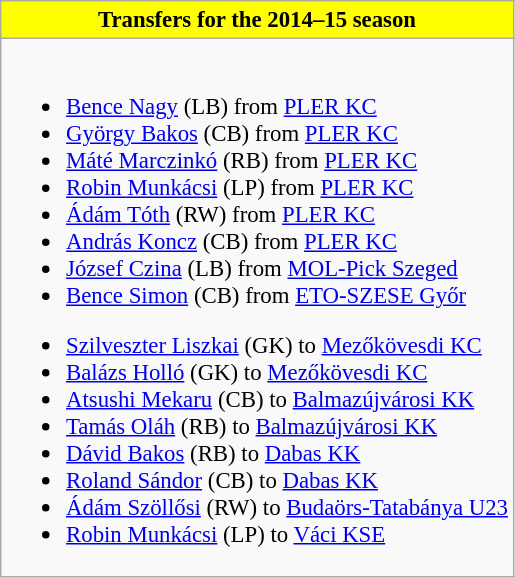<table class="wikitable collapsible collapsed" style="font-size:95%">
<tr>
<th style="color:black; background:yellow"> <strong>Transfers for the 2014–15 season</strong></th>
</tr>
<tr>
<td><br>
<ul><li> <a href='#'>Bence Nagy</a> (LB) from  <a href='#'>PLER KC</a></li><li> <a href='#'>György Bakos</a> (CB) from  <a href='#'>PLER KC</a></li><li> <a href='#'>Máté Marczinkó</a> (RB) from  <a href='#'>PLER KC</a></li><li> <a href='#'>Robin Munkácsi</a> (LP) from  <a href='#'>PLER KC</a></li><li> <a href='#'>Ádám Tóth</a> (RW) from  <a href='#'>PLER KC</a></li><li> <a href='#'>András Koncz</a> (CB) from  <a href='#'>PLER KC</a></li><li> <a href='#'>József Czina</a> (LB) from  <a href='#'>MOL-Pick Szeged</a></li><li> <a href='#'>Bence Simon</a> (CB) from  <a href='#'>ETO-SZESE Győr</a></li></ul><ul><li> <a href='#'>Szilveszter Liszkai</a> (GK) to  <a href='#'>Mezőkövesdi KC</a></li><li> <a href='#'>Balázs Holló</a> (GK) to  <a href='#'>Mezőkövesdi KC</a></li><li> <a href='#'>Atsushi Mekaru</a> (CB) to  <a href='#'>Balmazújvárosi KK</a></li><li> <a href='#'>Tamás Oláh</a> (RB) to  <a href='#'>Balmazújvárosi KK</a></li><li> <a href='#'>Dávid Bakos</a> (RB) to  <a href='#'>Dabas KK</a></li><li> <a href='#'>Roland Sándor</a> (CB) to  <a href='#'>Dabas KK</a></li><li> <a href='#'>Ádám Szöllősi</a> (RW) to  <a href='#'>Budaörs-Tatabánya U23</a></li><li> <a href='#'>Robin Munkácsi</a> (LP) to  <a href='#'>Váci KSE</a></li></ul></td>
</tr>
</table>
